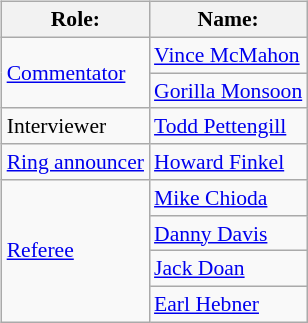<table class=wikitable style="font-size:90%; margin: 0.5em 0 0.5em 1em; float: right; clear: right;">
<tr>
<th>Role:</th>
<th>Name:</th>
</tr>
<tr>
<td rowspan=2><a href='#'>Commentator</a></td>
<td><a href='#'>Vince McMahon</a></td>
</tr>
<tr>
<td><a href='#'>Gorilla Monsoon</a></td>
</tr>
<tr>
<td rowspan=1>Interviewer</td>
<td><a href='#'>Todd Pettengill</a></td>
</tr>
<tr>
<td rowspan=1><a href='#'>Ring announcer</a></td>
<td><a href='#'>Howard Finkel</a></td>
</tr>
<tr>
<td rowspan=4><a href='#'>Referee</a></td>
<td><a href='#'>Mike Chioda</a></td>
</tr>
<tr>
<td><a href='#'>Danny Davis</a></td>
</tr>
<tr>
<td><a href='#'>Jack Doan</a></td>
</tr>
<tr>
<td><a href='#'>Earl Hebner</a></td>
</tr>
</table>
